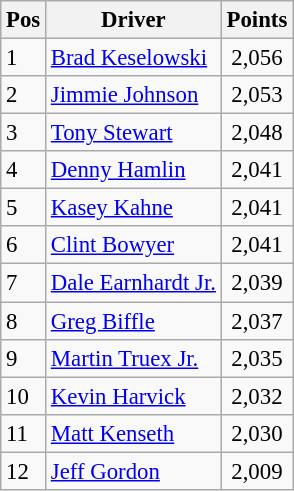<table class="sortable wikitable " style="font-size: 95%;">
<tr>
<th>Pos</th>
<th>Driver</th>
<th>Points</th>
</tr>
<tr>
<td>1</td>
<td><a href='#'>Brad Keselowski</a></td>
<td style="text-align:center;">2,056</td>
</tr>
<tr>
<td>2</td>
<td><a href='#'>Jimmie Johnson</a></td>
<td style="text-align:center;">2,053</td>
</tr>
<tr>
<td>3</td>
<td><a href='#'>Tony Stewart</a></td>
<td style="text-align:center;">2,048</td>
</tr>
<tr>
<td>4</td>
<td><a href='#'>Denny Hamlin</a></td>
<td style="text-align:center;">2,041</td>
</tr>
<tr>
<td>5</td>
<td><a href='#'>Kasey Kahne</a></td>
<td style="text-align:center;">2,041</td>
</tr>
<tr>
<td>6</td>
<td><a href='#'>Clint Bowyer</a></td>
<td style="text-align:center;">2,041</td>
</tr>
<tr>
<td>7</td>
<td><a href='#'>Dale Earnhardt Jr.</a></td>
<td style="text-align:center;">2,039</td>
</tr>
<tr>
<td>8</td>
<td><a href='#'>Greg Biffle</a></td>
<td style="text-align:center;">2,037</td>
</tr>
<tr>
<td>9</td>
<td><a href='#'>Martin Truex Jr.</a></td>
<td style="text-align:center;">2,035</td>
</tr>
<tr>
<td>10</td>
<td><a href='#'>Kevin Harvick</a></td>
<td style="text-align:center;">2,032</td>
</tr>
<tr>
<td>11</td>
<td><a href='#'>Matt Kenseth</a></td>
<td style="text-align:center;">2,030</td>
</tr>
<tr>
<td>12</td>
<td><a href='#'>Jeff Gordon</a></td>
<td style="text-align:center;">2,009</td>
</tr>
</table>
